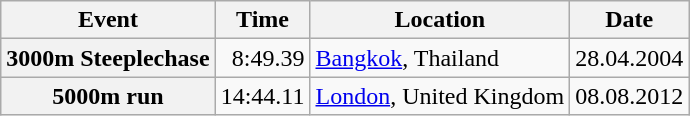<table class="wikitable plainrowheaders">
<tr>
<th>Event</th>
<th>Time</th>
<th>Location</th>
<th>Date</th>
</tr>
<tr>
<th>3000m Steeplechase</th>
<td align=right>8:49.39</td>
<td> <a href='#'>Bangkok</a>, Thailand</td>
<td align=right>28.04.2004</td>
</tr>
<tr>
<th>5000m run</th>
<td align=right>14:44.11</td>
<td> <a href='#'>London</a>, United Kingdom</td>
<td align=right>08.08.2012</td>
</tr>
</table>
